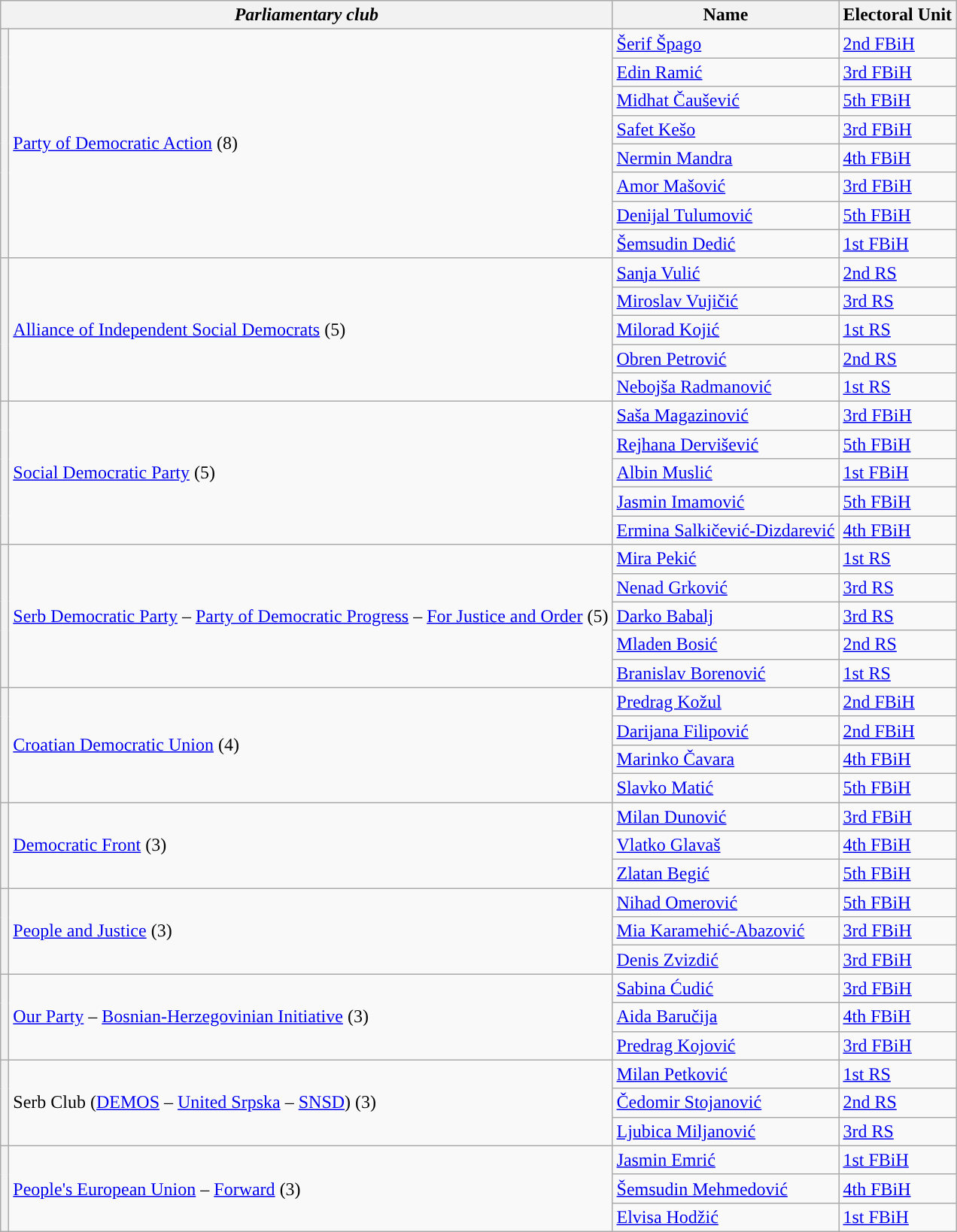<table class="wikitable">
<tr>
<th colspan="2"><em>Parliamentary club</em></th>
<th>Name</th>
<th>Electoral Unit</th>
</tr>
<tr>
<th rowspan="8" style="background-color: "></th>
<td rowspan="8"><a href='#'>Party of Democratic Action</a> (8)</td>
<td><a href='#'>Šerif Špago</a></td>
<td><a href='#'>2nd FBiH</a></td>
</tr>
<tr>
<td><a href='#'>Edin Ramić</a></td>
<td><a href='#'>3rd FBiH</a></td>
</tr>
<tr>
<td><a href='#'>Midhat Čaušević</a></td>
<td><a href='#'>5th FBiH</a></td>
</tr>
<tr>
<td><a href='#'>Safet Kešo</a></td>
<td><a href='#'>3rd FBiH</a></td>
</tr>
<tr>
<td><a href='#'>Nermin Mandra</a></td>
<td><a href='#'>4th FBiH</a></td>
</tr>
<tr>
<td><a href='#'>Amor Mašović</a></td>
<td><a href='#'>3rd FBiH</a></td>
</tr>
<tr>
<td><a href='#'>Denijal Tulumović</a></td>
<td><a href='#'>5th FBiH</a></td>
</tr>
<tr>
<td><a href='#'>Šemsudin Dedić</a></td>
<td><a href='#'>1st FBiH</a></td>
</tr>
<tr>
<th rowspan="5" style="background-color: "></th>
<td rowspan="5"><a href='#'>Alliance of Independent Social Democrats</a> (5)</td>
<td><a href='#'>Sanja Vulić</a></td>
<td><a href='#'>2nd RS</a></td>
</tr>
<tr>
<td><a href='#'>Miroslav Vujičić</a></td>
<td><a href='#'>3rd RS</a></td>
</tr>
<tr>
<td><a href='#'>Milorad Kojić</a></td>
<td><a href='#'>1st RS</a></td>
</tr>
<tr>
<td><a href='#'>Obren Petrović</a></td>
<td><a href='#'>2nd RS</a></td>
</tr>
<tr>
<td><a href='#'>Nebojša Radmanović</a></td>
<td><a href='#'>1st RS</a></td>
</tr>
<tr>
<th rowspan="5" style="background-color: "></th>
<td rowspan="5"><a href='#'>Social Democratic Party</a> (5)</td>
<td><a href='#'>Saša Magazinović</a></td>
<td><a href='#'>3rd FBiH</a></td>
</tr>
<tr>
<td><a href='#'>Rejhana Dervišević</a></td>
<td><a href='#'>5th FBiH</a></td>
</tr>
<tr>
<td><a href='#'>Albin Muslić</a></td>
<td><a href='#'>1st FBiH</a></td>
</tr>
<tr>
<td><a href='#'>Jasmin Imamović</a></td>
<td><a href='#'>5th FBiH</a></td>
</tr>
<tr>
<td><a href='#'>Ermina Salkičević-Dizdarević</a></td>
<td><a href='#'>4th FBiH</a></td>
</tr>
<tr>
<th rowspan="5" style="background-color: "></th>
<td rowspan="5"><a href='#'>Serb Democratic Party</a> <em>–</em> <a href='#'>Party of Democratic Progress</a> <em>–</em> <a href='#'>For Justice and Order</a> (5)</td>
<td><a href='#'>Mira Pekić</a></td>
<td><a href='#'>1st RS</a></td>
</tr>
<tr>
<td><a href='#'>Nenad Grković</a></td>
<td><a href='#'>3rd RS</a></td>
</tr>
<tr>
<td><a href='#'>Darko Babalj</a></td>
<td><a href='#'>3rd RS</a></td>
</tr>
<tr>
<td><a href='#'>Mladen Bosić</a></td>
<td><a href='#'>2nd RS</a></td>
</tr>
<tr>
<td><a href='#'>Branislav Borenović</a></td>
<td><a href='#'>1st RS</a></td>
</tr>
<tr>
<th rowspan="4" style="background-color: "></th>
<td rowspan="4"><a href='#'>Croatian Democratic Union</a> (4)</td>
<td><a href='#'>Predrag Kožul</a></td>
<td><a href='#'>2nd FBiH</a></td>
</tr>
<tr>
<td><a href='#'>Darijana Filipović</a></td>
<td><a href='#'>2nd FBiH</a></td>
</tr>
<tr>
<td><a href='#'>Marinko Čavara</a></td>
<td><a href='#'>4th FBiH</a></td>
</tr>
<tr>
<td><a href='#'>Slavko Matić</a></td>
<td><a href='#'>5th FBiH</a></td>
</tr>
<tr>
<th rowspan="3" style="background-color: "></th>
<td rowspan="3"><a href='#'>Democratic Front</a> (3)</td>
<td><a href='#'>Milan Dunović</a></td>
<td><a href='#'>3rd FBiH</a></td>
</tr>
<tr>
<td><a href='#'>Vlatko Glavaš</a></td>
<td><a href='#'>4th FBiH</a></td>
</tr>
<tr>
<td><a href='#'>Zlatan Begić</a></td>
<td><a href='#'>5th FBiH</a></td>
</tr>
<tr>
<th rowspan="3" style="background-color: "></th>
<td rowspan="3"><a href='#'>People and Justice</a> (3)</td>
<td><a href='#'>Nihad Omerović</a></td>
<td><a href='#'>5th FBiH</a></td>
</tr>
<tr>
<td><a href='#'>Mia Karamehić-Abazović</a></td>
<td><a href='#'>3rd FBiH</a></td>
</tr>
<tr>
<td><a href='#'>Denis Zvizdić</a></td>
<td><a href='#'>3rd FBiH</a></td>
</tr>
<tr>
<th rowspan="3" style="background-color: "></th>
<td rowspan="3"><a href='#'>Our Party</a> <em>–</em> <a href='#'>Bosnian-Herzegovinian Initiative</a> (3)</td>
<td><a href='#'>Sabina Ćudić</a></td>
<td><a href='#'>3rd FBiH</a></td>
</tr>
<tr>
<td><a href='#'>Aida Baručija</a></td>
<td><a href='#'>4th FBiH</a></td>
</tr>
<tr>
<td><a href='#'>Predrag Kojović</a></td>
<td><a href='#'>3rd FBiH</a></td>
</tr>
<tr>
<th rowspan="3" style="background-color: "></th>
<td rowspan="3">Serb Club (<a href='#'>DEMOS</a> <em>–</em> <a href='#'>United Srpska</a> <em>–</em> <a href='#'>SNSD</a>) (3)</td>
<td><a href='#'>Milan Petković</a></td>
<td><a href='#'>1st RS</a></td>
</tr>
<tr>
<td><a href='#'>Čedomir Stojanović</a></td>
<td><a href='#'>2nd RS</a></td>
</tr>
<tr>
<td><a href='#'>Ljubica Miljanović</a></td>
<td><a href='#'>3rd RS</a></td>
</tr>
<tr>
<th rowspan="3" style="background-color: "></th>
<td rowspan="3"><a href='#'>People's European Union</a> <em>–</em> <a href='#'>Forward</a> (3)</td>
<td><a href='#'>Jasmin Emrić</a></td>
<td><a href='#'>1st FBiH</a></td>
</tr>
<tr>
<td><a href='#'>Šemsudin Mehmedović</a></td>
<td><a href='#'>4th FBiH</a></td>
</tr>
<tr>
<td><a href='#'>Elvisa Hodžić</a></td>
<td><a href='#'>1st FBiH</a></td>
</tr>
</table>
